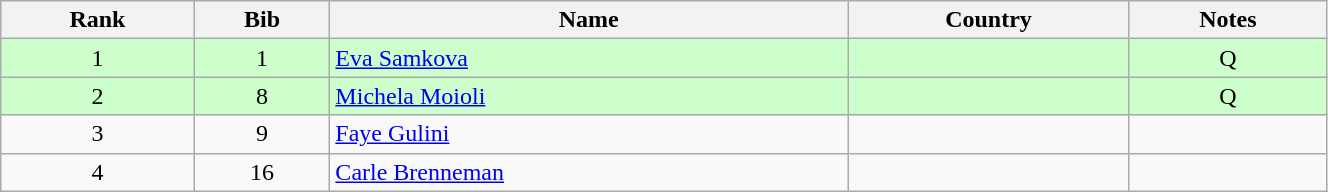<table class="wikitable" style="text-align:center;" width=70%>
<tr>
<th>Rank</th>
<th>Bib</th>
<th>Name</th>
<th>Country</th>
<th>Notes</th>
</tr>
<tr bgcolor="#ccffcc">
<td>1</td>
<td>1</td>
<td align=left><a href='#'>Eva Samkova</a></td>
<td align=left></td>
<td>Q</td>
</tr>
<tr bgcolor="#ccffcc">
<td>2</td>
<td>8</td>
<td align=left><a href='#'>Michela Moioli</a></td>
<td align=left></td>
<td>Q</td>
</tr>
<tr>
<td>3</td>
<td>9</td>
<td align=left><a href='#'>Faye Gulini</a></td>
<td align=left></td>
<td></td>
</tr>
<tr>
<td>4</td>
<td>16</td>
<td align=left><a href='#'>Carle Brenneman</a></td>
<td align=left></td>
<td></td>
</tr>
</table>
